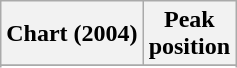<table class="wikitable plainrowheaders sortable" style="text-align:center;">
<tr>
<th scope="col">Chart (2004)</th>
<th scope="col">Peak<br>position</th>
</tr>
<tr>
</tr>
<tr>
</tr>
<tr>
</tr>
<tr>
</tr>
<tr>
</tr>
</table>
